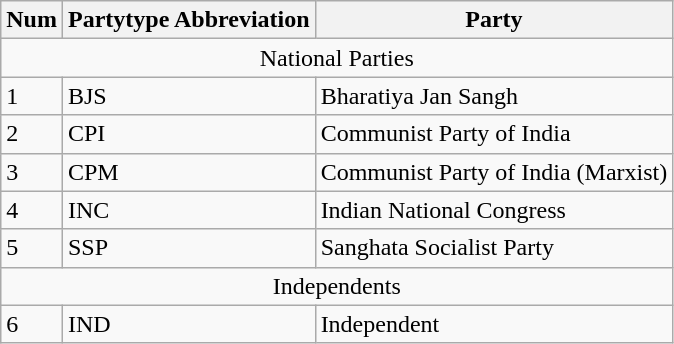<table class="wikitable">
<tr>
<th>Num</th>
<th>Partytype Abbreviation</th>
<th>Party</th>
</tr>
<tr>
<td colspan=3; style="text-align: center;">National Parties</td>
</tr>
<tr>
<td>1</td>
<td>BJS</td>
<td>Bharatiya Jan Sangh</td>
</tr>
<tr>
<td>2</td>
<td>CPI</td>
<td>Communist Party of India</td>
</tr>
<tr>
<td>3</td>
<td>CPM</td>
<td>Communist Party of India (Marxist)</td>
</tr>
<tr>
<td>4</td>
<td>INC</td>
<td>Indian National Congress</td>
</tr>
<tr>
<td>5</td>
<td>SSP</td>
<td>Sanghata Socialist Party</td>
</tr>
<tr>
<td colspan=3; style="text-align: center;">Independents</td>
</tr>
<tr>
<td>6</td>
<td>IND</td>
<td>Independent</td>
</tr>
</table>
